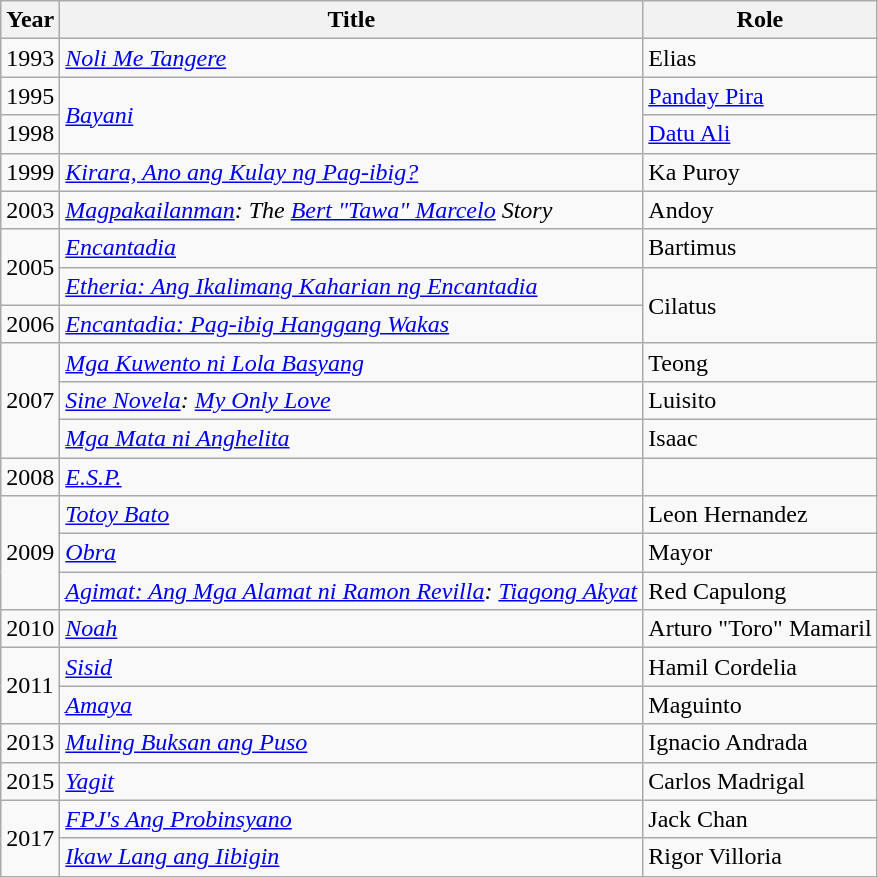<table class="wikitable">
<tr>
<th>Year</th>
<th>Title</th>
<th>Role</th>
</tr>
<tr>
<td>1993</td>
<td><em><a href='#'>Noli Me Tangere</a></em></td>
<td>Elias</td>
</tr>
<tr>
<td>1995</td>
<td rowspan="2"><em><a href='#'>Bayani</a></em></td>
<td><a href='#'>Panday Pira</a></td>
</tr>
<tr>
<td>1998</td>
<td><a href='#'>Datu Ali</a></td>
</tr>
<tr>
<td>1999</td>
<td><em><a href='#'>Kirara, Ano ang Kulay ng Pag-ibig?</a></em></td>
<td>Ka Puroy</td>
</tr>
<tr>
<td>2003</td>
<td><em><a href='#'>Magpakailanman</a>: The <a href='#'>Bert "Tawa" Marcelo</a> Story</em></td>
<td>Andoy</td>
</tr>
<tr>
<td rowspan="2">2005</td>
<td><a href='#'><em>Encantadia</em></a></td>
<td>Bartimus</td>
</tr>
<tr>
<td><em><a href='#'>Etheria: Ang Ikalimang Kaharian ng Encantadia</a></em></td>
<td rowspan="2">Cilatus</td>
</tr>
<tr>
<td>2006</td>
<td><em><a href='#'>Encantadia: Pag-ibig Hanggang Wakas</a></em></td>
</tr>
<tr>
<td rowspan="3">2007</td>
<td><em><a href='#'>Mga Kuwento ni Lola Basyang</a></em></td>
<td>Teong</td>
</tr>
<tr>
<td><em><a href='#'>Sine Novela</a>: <a href='#'>My Only Love</a></em></td>
<td>Luisito</td>
</tr>
<tr>
<td><em><a href='#'>Mga Mata ni Anghelita</a></em></td>
<td>Isaac</td>
</tr>
<tr>
<td>2008</td>
<td><em><a href='#'>E.S.P.</a></em></td>
<td></td>
</tr>
<tr>
<td rowspan="3">2009</td>
<td><em><a href='#'>Totoy Bato</a></em></td>
<td>Leon Hernandez</td>
</tr>
<tr>
<td><em><a href='#'>Obra</a></em></td>
<td>Mayor</td>
</tr>
<tr>
<td><em><a href='#'>Agimat: Ang Mga Alamat ni Ramon Revilla</a>: <a href='#'>Tiagong Akyat</a></em></td>
<td>Red Capulong</td>
</tr>
<tr>
<td>2010</td>
<td><em><a href='#'>Noah</a></em></td>
<td>Arturo "Toro" Mamaril</td>
</tr>
<tr>
<td rowspan="2">2011</td>
<td><em><a href='#'>Sisid</a></em></td>
<td>Hamil Cordelia</td>
</tr>
<tr>
<td><em><a href='#'>Amaya</a></em></td>
<td>Maguinto</td>
</tr>
<tr>
<td>2013</td>
<td><em><a href='#'>Muling Buksan ang Puso</a></em></td>
<td>Ignacio Andrada</td>
</tr>
<tr>
<td>2015</td>
<td><em><a href='#'>Yagit</a></em></td>
<td>Carlos Madrigal</td>
</tr>
<tr>
<td rowspan="2">2017</td>
<td><em><a href='#'>FPJ's Ang Probinsyano</a></em></td>
<td>Jack Chan</td>
</tr>
<tr>
<td><em><a href='#'>Ikaw Lang ang Iibigin</a></em></td>
<td>Rigor Villoria</td>
</tr>
</table>
